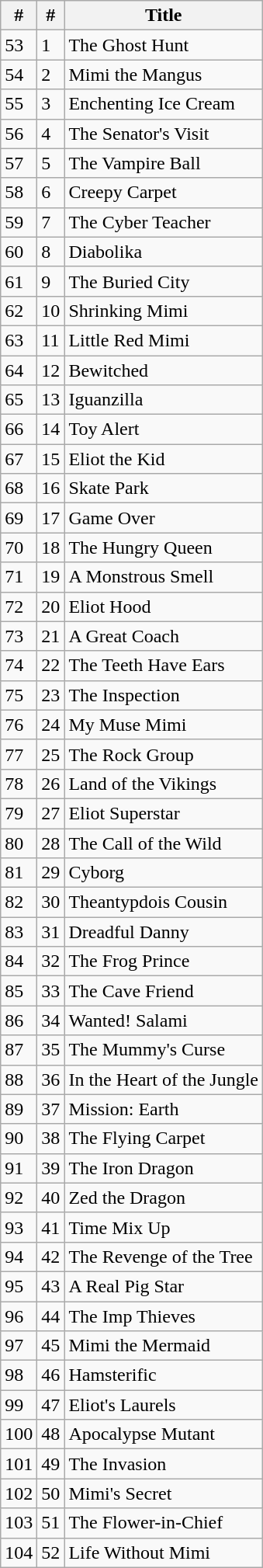<table class="wikitable" border="1">
<tr>
<th>#</th>
<th>#</th>
<th>Title</th>
</tr>
<tr>
<td>53</td>
<td>1</td>
<td>The Ghost Hunt</td>
</tr>
<tr>
<td>54</td>
<td>2</td>
<td>Mimi the Mangus</td>
</tr>
<tr>
<td>55</td>
<td>3</td>
<td>Enchenting Ice Cream</td>
</tr>
<tr>
<td>56</td>
<td>4</td>
<td>The Senator's Visit</td>
</tr>
<tr>
<td>57</td>
<td>5</td>
<td>The Vampire Ball</td>
</tr>
<tr>
<td>58</td>
<td>6</td>
<td>Creepy Carpet</td>
</tr>
<tr>
<td>59</td>
<td>7</td>
<td>The Cyber Teacher</td>
</tr>
<tr>
<td>60</td>
<td>8</td>
<td>Diabolika</td>
</tr>
<tr>
<td>61</td>
<td>9</td>
<td>The Buried City</td>
</tr>
<tr>
<td>62</td>
<td>10</td>
<td>Shrinking Mimi</td>
</tr>
<tr>
<td>63</td>
<td>11</td>
<td>Little Red Mimi</td>
</tr>
<tr>
<td>64</td>
<td>12</td>
<td>Bewitched</td>
</tr>
<tr>
<td>65</td>
<td>13</td>
<td>Iguanzilla</td>
</tr>
<tr>
<td>66</td>
<td>14</td>
<td>Toy Alert</td>
</tr>
<tr>
<td>67</td>
<td>15</td>
<td>Eliot the Kid</td>
</tr>
<tr>
<td>68</td>
<td>16</td>
<td>Skate Park</td>
</tr>
<tr>
<td>69</td>
<td>17</td>
<td>Game Over</td>
</tr>
<tr>
<td>70</td>
<td>18</td>
<td>The Hungry Queen</td>
</tr>
<tr>
<td>71</td>
<td>19</td>
<td>A Monstrous Smell</td>
</tr>
<tr>
<td>72</td>
<td>20</td>
<td>Eliot Hood</td>
</tr>
<tr>
<td>73</td>
<td>21</td>
<td>A Great Coach</td>
</tr>
<tr>
<td>74</td>
<td>22</td>
<td>The Teeth Have Ears</td>
</tr>
<tr>
<td>75</td>
<td>23</td>
<td>The Inspection</td>
</tr>
<tr>
<td>76</td>
<td>24</td>
<td>My Muse Mimi</td>
</tr>
<tr>
<td>77</td>
<td>25</td>
<td>The Rock Group</td>
</tr>
<tr>
<td>78</td>
<td>26</td>
<td>Land of the Vikings</td>
</tr>
<tr>
<td>79</td>
<td>27</td>
<td>Eliot Superstar</td>
</tr>
<tr>
<td>80</td>
<td>28</td>
<td>The Call of the Wild</td>
</tr>
<tr>
<td>81</td>
<td>29</td>
<td>Cyborg</td>
</tr>
<tr>
<td>82</td>
<td>30</td>
<td>Theantypdois Cousin</td>
</tr>
<tr>
<td>83</td>
<td>31</td>
<td>Dreadful Danny</td>
</tr>
<tr>
<td>84</td>
<td>32</td>
<td>The Frog Prince</td>
</tr>
<tr>
<td>85</td>
<td>33</td>
<td>The Cave Friend</td>
</tr>
<tr>
<td>86</td>
<td>34</td>
<td>Wanted! Salami</td>
</tr>
<tr>
<td>87</td>
<td>35</td>
<td>The Mummy's Curse</td>
</tr>
<tr>
<td>88</td>
<td>36</td>
<td>In the Heart of the Jungle</td>
</tr>
<tr>
<td>89</td>
<td>37</td>
<td>Mission: Earth</td>
</tr>
<tr>
<td>90</td>
<td>38</td>
<td>The Flying Carpet</td>
</tr>
<tr>
<td>91</td>
<td>39</td>
<td>The Iron Dragon</td>
</tr>
<tr>
<td>92</td>
<td>40</td>
<td>Zed the Dragon</td>
</tr>
<tr>
<td>93</td>
<td>41</td>
<td>Time Mix Up</td>
</tr>
<tr>
<td>94</td>
<td>42</td>
<td>The Revenge of the Tree</td>
</tr>
<tr>
<td>95</td>
<td>43</td>
<td>A Real Pig Star</td>
</tr>
<tr>
<td>96</td>
<td>44</td>
<td>The Imp Thieves</td>
</tr>
<tr>
<td>97</td>
<td>45</td>
<td>Mimi the Mermaid</td>
</tr>
<tr>
<td>98</td>
<td>46</td>
<td>Hamsterific</td>
</tr>
<tr>
<td>99</td>
<td>47</td>
<td>Eliot's Laurels</td>
</tr>
<tr>
<td>100</td>
<td>48</td>
<td>Apocalypse Mutant</td>
</tr>
<tr>
<td>101</td>
<td>49</td>
<td>The Invasion</td>
</tr>
<tr>
<td>102</td>
<td>50</td>
<td>Mimi's Secret</td>
</tr>
<tr>
<td>103</td>
<td>51</td>
<td>The Flower-in-Chief</td>
</tr>
<tr>
<td>104</td>
<td>52</td>
<td>Life Without Mimi</td>
</tr>
</table>
